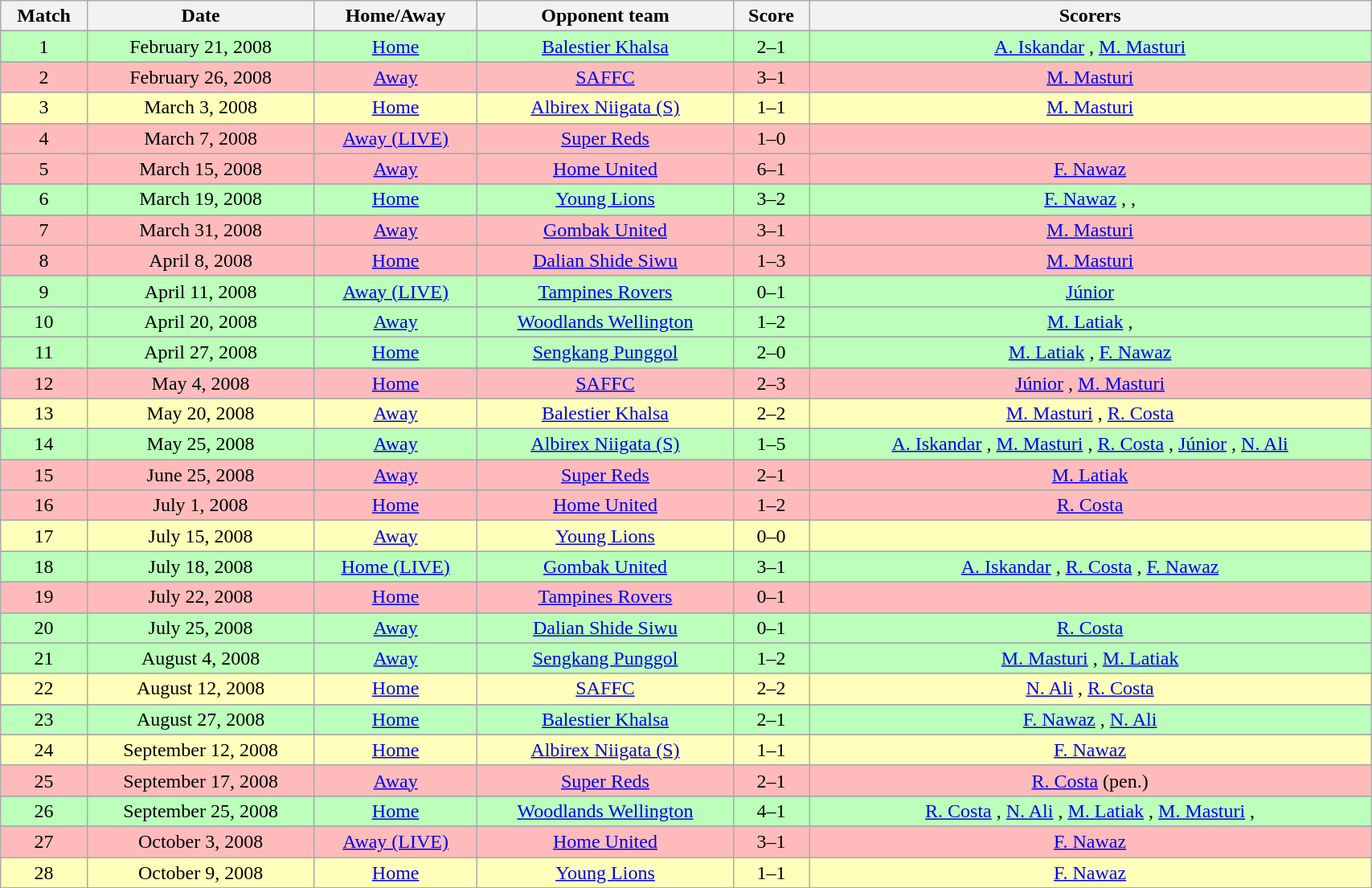<table class="wikitable" width=90%>
<tr>
<th>Match</th>
<th>Date</th>
<th>Home/Away</th>
<th>Opponent team</th>
<th>Score</th>
<th>Scorers</th>
</tr>
<tr>
</tr>
<tr bgcolor="#bbffbb">
<td style="text-align: center">1</td>
<td style="text-align: center">February 21, 2008</td>
<td style="text-align: center"><a href='#'>Home</a></td>
<td style="text-align: center"><a href='#'>Balestier Khalsa</a></td>
<td style="text-align: center">2–1</td>
<td style="text-align: center"><a href='#'>A. Iskandar</a> , <a href='#'>M. Masturi</a> </td>
</tr>
<tr>
</tr>
<tr bgcolor="#ffbbbb">
<td style="text-align: center">2</td>
<td style="text-align: center">February 26, 2008</td>
<td style="text-align: center"><a href='#'>Away</a></td>
<td style="text-align: center"><a href='#'>SAFFC</a></td>
<td style="text-align: center">3–1</td>
<td style="text-align: center"><a href='#'>M. Masturi</a> </td>
</tr>
<tr>
</tr>
<tr bgcolor="#ffffbb">
<td style="text-align: center">3</td>
<td style="text-align: center">March 3, 2008</td>
<td style="text-align: center"><a href='#'>Home</a></td>
<td style="text-align: center"><a href='#'>Albirex Niigata (S)</a></td>
<td style="text-align: center">1–1</td>
<td style="text-align: center"><a href='#'>M. Masturi</a> </td>
</tr>
<tr>
</tr>
<tr bgcolor="#ffbbbb">
<td style="text-align: center">4</td>
<td style="text-align: center">March 7, 2008</td>
<td style="text-align: center"><a href='#'>Away (LIVE)</a></td>
<td style="text-align: center"><a href='#'>Super Reds</a></td>
<td style="text-align: center">1–0</td>
<td style="text-align: center"></td>
</tr>
<tr>
</tr>
<tr bgcolor="#ffbbbb">
<td style="text-align: center">5</td>
<td style="text-align: center">March 15, 2008</td>
<td style="text-align: center"><a href='#'>Away</a></td>
<td style="text-align: center"><a href='#'>Home United</a></td>
<td style="text-align: center">6–1</td>
<td style="text-align: center"><a href='#'>F. Nawaz</a> </td>
</tr>
<tr>
</tr>
<tr bgcolor="#bbffbb">
<td style="text-align: center">6</td>
<td style="text-align: center">March 19, 2008</td>
<td style="text-align: center"><a href='#'>Home</a></td>
<td style="text-align: center"><a href='#'>Young Lions</a></td>
<td style="text-align: center">3–2</td>
<td style="text-align: center"><a href='#'>F. Nawaz</a> , , </td>
</tr>
<tr>
</tr>
<tr bgcolor="#ffbbbb">
<td style="text-align: center">7</td>
<td style="text-align: center">March 31, 2008</td>
<td style="text-align: center"><a href='#'>Away</a></td>
<td style="text-align: center"><a href='#'>Gombak United</a></td>
<td style="text-align: center">3–1</td>
<td style="text-align: center"><a href='#'>M. Masturi</a> </td>
</tr>
<tr>
</tr>
<tr bgcolor="#ffbbbb">
<td style="text-align: center">8</td>
<td style="text-align: center">April 8, 2008</td>
<td style="text-align: center"><a href='#'>Home</a></td>
<td style="text-align: center"><a href='#'>Dalian Shide Siwu</a></td>
<td style="text-align: center">1–3</td>
<td style="text-align: center"><a href='#'>M. Masturi</a> </td>
</tr>
<tr>
</tr>
<tr bgcolor="#bbffbb">
<td style="text-align: center">9</td>
<td style="text-align: center">April 11, 2008</td>
<td style="text-align: center"><a href='#'>Away (LIVE)</a></td>
<td style="text-align: center"><a href='#'>Tampines Rovers</a></td>
<td style="text-align: center">0–1</td>
<td style="text-align: center"><a href='#'>Júnior</a> </td>
</tr>
<tr>
</tr>
<tr bgcolor="#bbffbb">
<td style="text-align: center">10</td>
<td style="text-align: center">April 20, 2008</td>
<td style="text-align: center"><a href='#'>Away</a></td>
<td style="text-align: center"><a href='#'>Woodlands Wellington</a></td>
<td style="text-align: center">1–2</td>
<td style="text-align: center"><a href='#'>M. Latiak</a> , </td>
</tr>
<tr>
</tr>
<tr bgcolor="#bbffbb">
<td style="text-align: center">11</td>
<td style="text-align: center">April 27, 2008</td>
<td style="text-align: center"><a href='#'>Home</a></td>
<td style="text-align: center"><a href='#'>Sengkang Punggol</a></td>
<td style="text-align: center">2–0</td>
<td style="text-align: center"><a href='#'>M. Latiak</a> , <a href='#'>F. Nawaz</a> </td>
</tr>
<tr>
</tr>
<tr bgcolor="#ffbbbb">
<td style="text-align: center">12</td>
<td style="text-align: center">May 4, 2008</td>
<td style="text-align: center"><a href='#'>Home</a></td>
<td style="text-align: center"><a href='#'>SAFFC</a></td>
<td style="text-align: center">2–3</td>
<td style="text-align: center"><a href='#'>Júnior</a> , <a href='#'>M. Masturi</a> </td>
</tr>
<tr>
</tr>
<tr bgcolor="#ffffbb">
<td style="text-align: center">13</td>
<td style="text-align: center">May 20, 2008</td>
<td style="text-align: center"><a href='#'>Away</a></td>
<td style="text-align: center"><a href='#'>Balestier Khalsa</a></td>
<td style="text-align: center">2–2</td>
<td style="text-align: center"><a href='#'>M. Masturi</a> , <a href='#'>R. Costa</a> </td>
</tr>
<tr>
</tr>
<tr bgcolor="#bbffbb">
<td style="text-align: center">14</td>
<td style="text-align: center">May 25, 2008</td>
<td style="text-align: center"><a href='#'>Away</a></td>
<td style="text-align: center"><a href='#'>Albirex Niigata (S)</a></td>
<td style="text-align: center">1–5</td>
<td style="text-align: center"><a href='#'>A. Iskandar</a> , <a href='#'>M. Masturi</a> , <a href='#'>R. Costa</a> , <a href='#'>Júnior</a> , <a href='#'>N. Ali</a> </td>
</tr>
<tr>
</tr>
<tr bgcolor="#ffbbbb">
<td style="text-align: center">15</td>
<td style="text-align: center">June 25, 2008</td>
<td style="text-align: center"><a href='#'>Away</a></td>
<td style="text-align: center"><a href='#'>Super Reds</a></td>
<td style="text-align: center">2–1</td>
<td style="text-align: center"><a href='#'>M. Latiak</a> </td>
</tr>
<tr>
</tr>
<tr bgcolor="#ffbbbb">
<td style="text-align: center">16</td>
<td style="text-align: center">July 1, 2008</td>
<td style="text-align: center"><a href='#'>Home</a></td>
<td style="text-align: center"><a href='#'>Home United</a></td>
<td style="text-align: center">1–2</td>
<td style="text-align: center"><a href='#'>R. Costa</a> </td>
</tr>
<tr>
</tr>
<tr bgcolor="#ffffbb">
<td style="text-align: center">17</td>
<td style="text-align: center">July 15, 2008</td>
<td style="text-align: center"><a href='#'>Away</a></td>
<td style="text-align: center"><a href='#'>Young Lions</a></td>
<td style="text-align: center">0–0</td>
<td style="text-align: center"></td>
</tr>
<tr>
</tr>
<tr bgcolor="#bbffbb">
<td style="text-align: center">18</td>
<td style="text-align: center">July 18, 2008</td>
<td style="text-align: center"><a href='#'>Home (LIVE)</a></td>
<td style="text-align: center"><a href='#'>Gombak United</a></td>
<td style="text-align: center">3–1</td>
<td style="text-align: center"><a href='#'>A. Iskandar</a> , <a href='#'>R. Costa</a> , <a href='#'>F. Nawaz</a> </td>
</tr>
<tr>
</tr>
<tr bgcolor="#ffbbbb">
<td style="text-align: center">19</td>
<td style="text-align: center">July 22, 2008</td>
<td style="text-align: center"><a href='#'>Home</a></td>
<td style="text-align: center"><a href='#'>Tampines Rovers</a></td>
<td style="text-align: center">0–1</td>
<td style="text-align: center"></td>
</tr>
<tr>
</tr>
<tr bgcolor="#bbffbb">
<td style="text-align: center">20</td>
<td style="text-align: center">July 25, 2008</td>
<td style="text-align: center"><a href='#'>Away</a></td>
<td style="text-align: center"><a href='#'>Dalian Shide Siwu</a></td>
<td style="text-align: center">0–1</td>
<td style="text-align: center"><a href='#'>R. Costa</a> </td>
</tr>
<tr>
</tr>
<tr bgcolor="#bbffbb">
<td style="text-align: center">21</td>
<td style="text-align: center">August 4, 2008</td>
<td style="text-align: center"><a href='#'>Away</a></td>
<td style="text-align: center"><a href='#'>Sengkang Punggol</a></td>
<td style="text-align: center">1–2</td>
<td style="text-align: center"><a href='#'>M. Masturi</a> , <a href='#'>M. Latiak</a> </td>
</tr>
<tr>
</tr>
<tr bgcolor="#ffffbb">
<td style="text-align: center">22</td>
<td style="text-align: center">August 12, 2008</td>
<td style="text-align: center"><a href='#'>Home</a></td>
<td style="text-align: center"><a href='#'>SAFFC</a></td>
<td style="text-align: center">2–2</td>
<td style="text-align: center"><a href='#'>N. Ali</a> , <a href='#'>R. Costa</a> </td>
</tr>
<tr>
</tr>
<tr bgcolor="#bbffbb">
<td style="text-align: center">23</td>
<td style="text-align: center">August 27, 2008</td>
<td style="text-align: center"><a href='#'>Home</a></td>
<td style="text-align: center"><a href='#'>Balestier Khalsa</a></td>
<td style="text-align: center">2–1</td>
<td style="text-align: center"><a href='#'>F. Nawaz</a> , <a href='#'>N. Ali</a> </td>
</tr>
<tr>
</tr>
<tr bgcolor="#ffffbb">
<td style="text-align: center">24</td>
<td style="text-align: center">September 12, 2008</td>
<td style="text-align: center"><a href='#'>Home</a></td>
<td style="text-align: center"><a href='#'>Albirex Niigata (S)</a></td>
<td style="text-align: center">1–1</td>
<td style="text-align: center"><a href='#'>F. Nawaz</a> </td>
</tr>
<tr>
</tr>
<tr bgcolor="#ffbbbb">
<td style="text-align: center">25</td>
<td style="text-align: center">September 17, 2008</td>
<td style="text-align: center"><a href='#'>Away</a></td>
<td style="text-align: center"><a href='#'>Super Reds</a></td>
<td style="text-align: center">2–1</td>
<td style="text-align: center"><a href='#'>R. Costa</a> (pen.)</td>
</tr>
<tr>
</tr>
<tr bgcolor="#bbffbb">
<td style="text-align: center">26</td>
<td style="text-align: center">September 25, 2008</td>
<td style="text-align: center"><a href='#'>Home</a></td>
<td style="text-align: center"><a href='#'>Woodlands Wellington</a></td>
<td style="text-align: center">4–1</td>
<td style="text-align: center"><a href='#'>R. Costa</a> , <a href='#'>N. Ali</a> , <a href='#'>M. Latiak</a> , <a href='#'>M. Masturi</a> ,</td>
</tr>
<tr>
</tr>
<tr bgcolor="#ffbbbb">
<td style="text-align: center">27</td>
<td style="text-align: center">October 3, 2008</td>
<td style="text-align: center"><a href='#'>Away (LIVE)</a></td>
<td style="text-align: center"><a href='#'>Home United</a></td>
<td style="text-align: center">3–1</td>
<td style="text-align: center"><a href='#'>F. Nawaz</a> </td>
</tr>
<tr>
</tr>
<tr bgcolor="#ffffbb">
<td style="text-align: center">28</td>
<td style="text-align: center">October 9, 2008</td>
<td style="text-align: center"><a href='#'>Home</a></td>
<td style="text-align: center"><a href='#'>Young Lions</a></td>
<td style="text-align: center">1–1</td>
<td style="text-align: center"><a href='#'>F. Nawaz</a> </td>
</tr>
<tr>
</tr>
</table>
